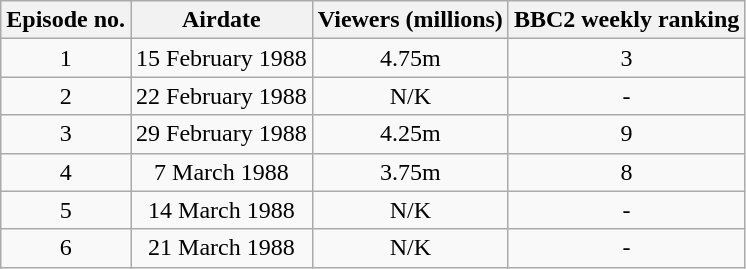<table class= "wikitable" style="text-align:center;">
<tr>
<th scope="col">Episode no.</th>
<th scope="col">Airdate</th>
<th scope="col">Viewers (millions)</th>
<th scope="col">BBC2 weekly ranking</th>
</tr>
<tr>
<td>1</td>
<td>15 February 1988</td>
<td>4.75m</td>
<td>3</td>
</tr>
<tr>
<td>2</td>
<td>22 February 1988</td>
<td>N/K</td>
<td>-</td>
</tr>
<tr>
<td>3</td>
<td>29 February 1988</td>
<td>4.25m</td>
<td>9</td>
</tr>
<tr>
<td>4</td>
<td>7 March 1988</td>
<td>3.75m</td>
<td>8</td>
</tr>
<tr>
<td>5</td>
<td>14 March 1988</td>
<td>N/K</td>
<td>-</td>
</tr>
<tr>
<td>6</td>
<td>21 March 1988</td>
<td>N/K</td>
<td>-</td>
</tr>
</table>
